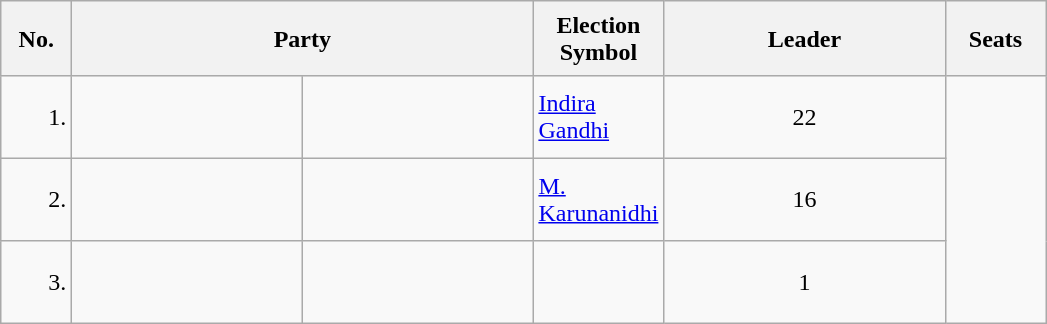<table class="wikitable">
<tr style="height: 50px;">
<th scope="col" style="width:40px;">No.<br></th>
<th scope="col" style="width:300px;" colspan="2">Party</th>
<th scope="col" style="width:80px;">Election Symbol</th>
<th scope="col" style="width:180px;">Leader</th>
<th scope="col" style="width:60px;">Seats</th>
</tr>
<tr style="height: 55px;">
<td style="text-align:right;">1.</td>
<td></td>
<td style="text-align:center;"></td>
<td><a href='#'>Indira Gandhi</a></td>
<td style="text-align:center;">22</td>
</tr>
<tr style="height: 55px;">
<td style="text-align:right;">2.</td>
<td></td>
<td style="text-align:center;"></td>
<td><a href='#'>M. Karunanidhi</a></td>
<td style="text-align:center;">16</td>
</tr>
<tr style="height: 55px;">
<td style="text-align:right;">3.</td>
<td></td>
<td style="text-align:center;"></td>
<td></td>
<td style="text-align:center;">1</td>
</tr>
</table>
